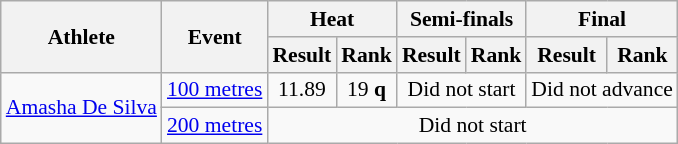<table class="wikitable" style="font-size:90%; text-align:center">
<tr>
<th rowspan="2">Athlete</th>
<th rowspan="2">Event</th>
<th colspan="2">Heat</th>
<th colspan="2">Semi-finals</th>
<th colspan="2">Final</th>
</tr>
<tr>
<th>Result</th>
<th>Rank</th>
<th>Result</th>
<th>Rank</th>
<th>Result</th>
<th>Rank</th>
</tr>
<tr>
<td align="left" rowspan=2><a href='#'>Amasha De Silva</a></td>
<td align="left"><a href='#'>100 metres</a></td>
<td>11.89</td>
<td>19 <strong>q</strong></td>
<td colspan="2">Did not start</td>
<td colspan="2">Did not advance</td>
</tr>
<tr>
<td align="left"><a href='#'>200 metres</a></td>
<td colspan="6">Did not start</td>
</tr>
</table>
